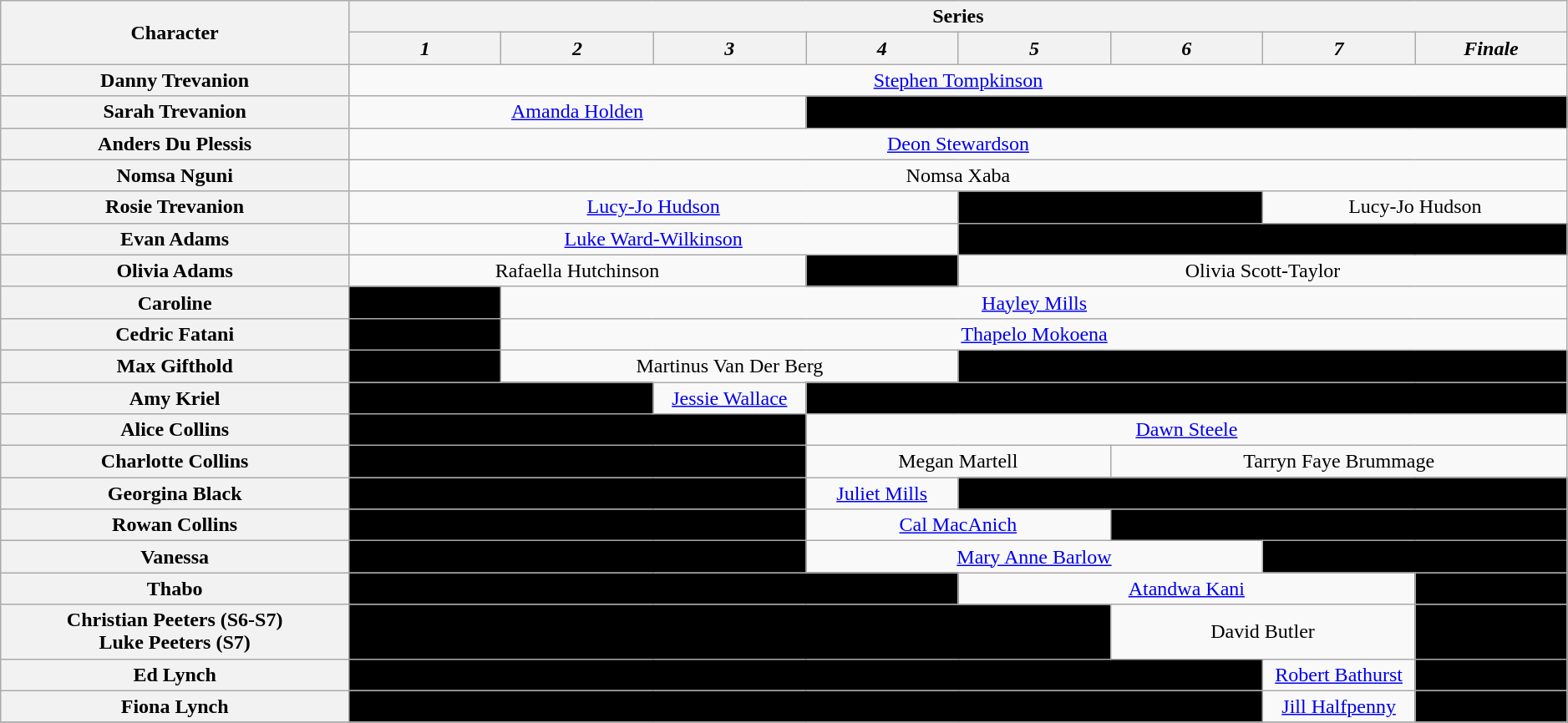<table class="wikitable" style="text-align:center; width:99%;">
<tr>
<th rowspan="2" style="width:16%;">Character</th>
<th colspan="20">Series</th>
</tr>
<tr>
<th style="width:7%;"><em>1</em></th>
<th style="width:7%;"><em>2</em></th>
<th style="width:7%;"><em>3</em></th>
<th style="width:7%;"><em>4</em></th>
<th style="width:7%;"><em>5</em></th>
<th style="width:7%;"><em>6</em></th>
<th style="width:7%;"><em>7</em></th>
<th style="width:7%;"><em>Finale</em></th>
</tr>
<tr>
<th>Danny Trevanion</th>
<td colspan="8"><a href='#'>Stephen Tompkinson</a></td>
</tr>
<tr>
<th>Sarah Trevanion</th>
<td colspan="3"><a href='#'>Amanda Holden</a></td>
<td colspan="5" style="background:BLACK;"></td>
</tr>
<tr>
<th>Anders Du Plessis</th>
<td colspan="8"><a href='#'>Deon Stewardson</a></td>
</tr>
<tr>
<th>Nomsa Nguni</th>
<td colspan="8">Nomsa Xaba</td>
</tr>
<tr>
<th>Rosie Trevanion</th>
<td colspan="4"><a href='#'>Lucy-Jo Hudson</a></td>
<td colspan="2" style="background:Black;"></td>
<td colspan="2">Lucy-Jo Hudson</td>
</tr>
<tr>
<th>Evan Adams</th>
<td colspan="4"><a href='#'>Luke Ward-Wilkinson</a></td>
<td colspan="4" style="background:BLACK;"></td>
</tr>
<tr>
<th>Olivia Adams</th>
<td colspan="3">Rafaella Hutchinson</td>
<td colspan="1" style="background:Black;"></td>
<td colspan="4">Olivia Scott-Taylor</td>
</tr>
<tr>
<th>Caroline</th>
<td colspan="1" style="background:Black;"></td>
<td colspan="7"><a href='#'>Hayley Mills</a></td>
</tr>
<tr>
<th>Cedric Fatani</th>
<td colspan="1" style="background:Black;"></td>
<td colspan="7"><a href='#'>Thapelo Mokoena</a></td>
</tr>
<tr>
<th>Max Gifthold</th>
<td colspan="1" style="background:BLACK;"></td>
<td colspan="3">Martinus Van Der Berg</td>
<td colspan="4" style="background:BLACK;"></td>
</tr>
<tr>
<th>Amy Kriel</th>
<td colspan="2" style="background:BLACK;"></td>
<td colspan="1"><a href='#'>Jessie Wallace</a></td>
<td colspan="5" style="background:BLACK;"></td>
</tr>
<tr>
<th>Alice Collins</th>
<td colspan="3" style="background:BLACK;"></td>
<td colspan="5"><a href='#'>Dawn Steele</a></td>
</tr>
<tr>
<th>Charlotte Collins</th>
<td colspan="3" style="background:BLACK;"></td>
<td colspan="2">Megan Martell</td>
<td colspan="3">Tarryn Faye Brummage</td>
</tr>
<tr>
<th>Georgina Black</th>
<td colspan="3" style="background:BLACK;"></td>
<td colspan="1"><a href='#'>Juliet Mills</a></td>
<td colspan="4" style="background:BLACK;"></td>
</tr>
<tr>
<th>Rowan Collins</th>
<td colspan="3" style="background:BLACK;"></td>
<td colspan="2"><a href='#'>Cal MacAnich</a></td>
<td colspan="3" style="background:BLACK;"></td>
</tr>
<tr>
<th>Vanessa</th>
<td colspan="3" style="background:BLACK;"></td>
<td colspan="3"><a href='#'>Mary Anne Barlow</a></td>
<td colspan="2" style="background:BLACK;"></td>
</tr>
<tr>
<th>Thabo</th>
<td colspan="4" style="background:BLACK;"></td>
<td colspan="3"><a href='#'>Atandwa Kani</a></td>
<td colspan="1" style="background:BLACK;"></td>
</tr>
<tr>
<th>Christian Peeters (S6-S7)<br>Luke Peeters (S7)</th>
<td colspan="5" style="background:BLACK;"></td>
<td colspan="2">David Butler</td>
<td colspan="1" style="background:BLACK;"></td>
</tr>
<tr>
<th>Ed Lynch</th>
<td colspan="6" style="background:BLACK;"></td>
<td colspan="1"><a href='#'>Robert Bathurst</a></td>
<td colspan="1" style="background:BLACK;"></td>
</tr>
<tr>
<th>Fiona Lynch</th>
<td colspan="6" style="background:BLACK;"></td>
<td colspan="1"><a href='#'>Jill Halfpenny</a></td>
<td colspan="1" style="background:BLACK;"></td>
</tr>
<tr>
</tr>
</table>
